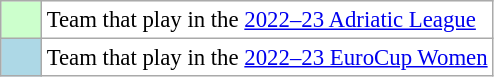<table class="wikitable" style="font-size: 95%;text-align:center;">
<tr>
<td style="background: #ccffcc;" width="20"></td>
<td bgcolor="#ffffff" align="left">Team that play in the <a href='#'>2022–23 Adriatic League</a></td>
</tr>
<tr>
<td style="background: lightblue;" width="20"></td>
<td bgcolor="#ffffff" align="left">Team that play in the <a href='#'>2022–23 EuroCup Women</a></td>
</tr>
</table>
